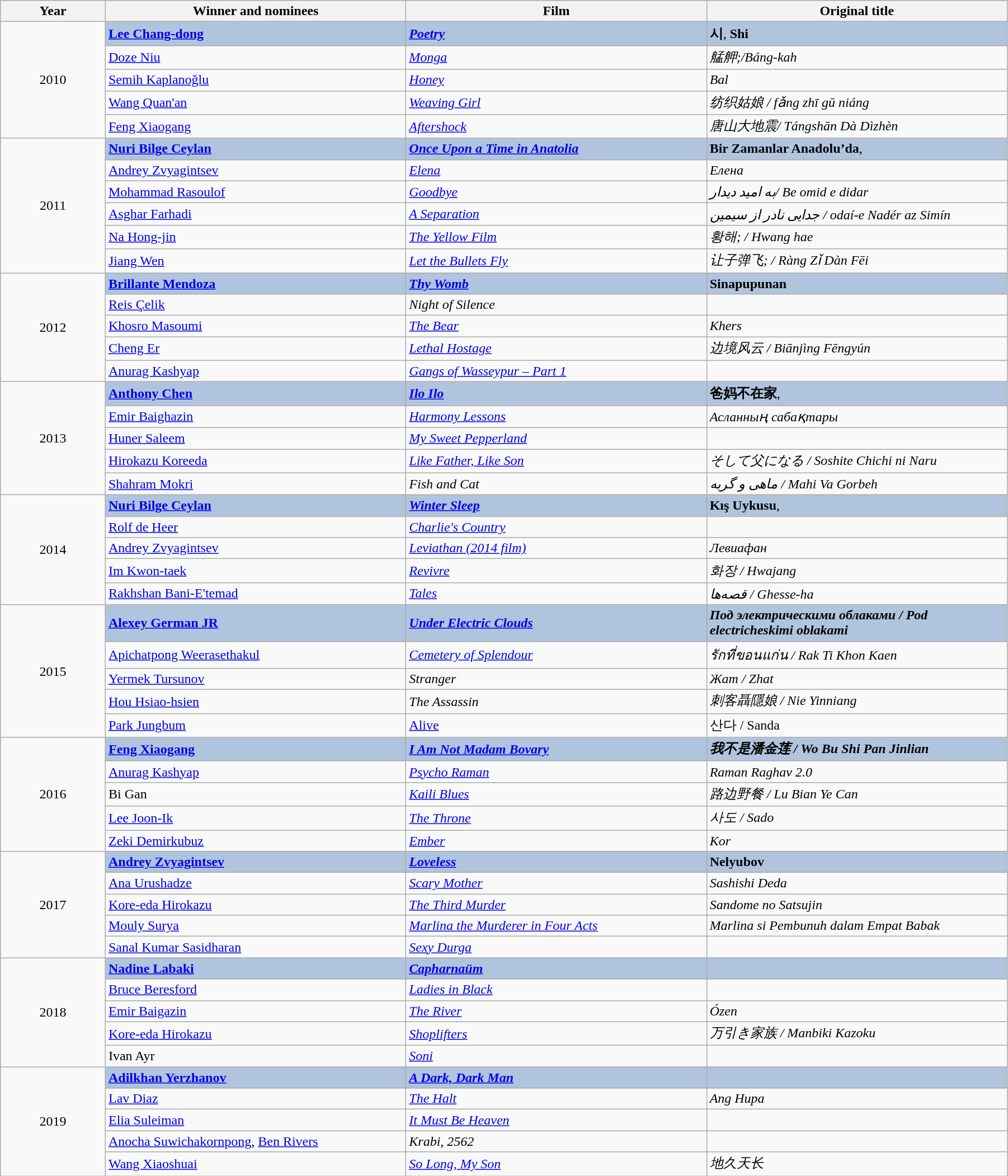<table class="wikitable" style="width:95%;" cellpadding="5">
<tr>
<th style="width:100px;"><strong>Year</strong></th>
<th style="width:300px;"><strong>Winner and nominees</strong></th>
<th style="width:300px;"><strong>Film</strong></th>
<th style="width:300px;"><strong>Original title</strong></th>
</tr>
<tr>
<td rowspan="5" style="text-align:center;">2010</td>
<td style="background:#B0C4DE;"> <strong><a href='#'>Lee Chang-dong</a></strong></td>
<td style="background:#B0C4DE;"><strong><em><a href='#'>Poetry</a></em></strong></td>
<td style="background:#B0C4DE;"><strong> 시</strong>, <strong>Shi</strong></td>
</tr>
<tr>
<td> <a href='#'>Doze Niu</a></td>
<td><em><a href='#'>Monga</a></em></td>
<td><em> 艋舺;/Báng-kah</em></td>
</tr>
<tr>
<td> <a href='#'>Semih Kaplanoğlu</a></td>
<td><em><a href='#'>Honey</a></em></td>
<td><em>Bal</em></td>
</tr>
<tr>
<td> <a href='#'>Wang Quan'an</a></td>
<td><em><a href='#'>Weaving Girl</a></em></td>
<td><em>纺织姑娘 / fǎng zhī gū niáng</em></td>
</tr>
<tr>
<td> <a href='#'>Feng Xiaogang</a></td>
<td><em><a href='#'>Aftershock</a></em></td>
<td><em>唐山大地震/ Tángshān Dà Dìzhèn</em></td>
</tr>
<tr>
<td rowspan="6" style="text-align:center;">2011</td>
<td style="background:#B0C4DE;"> <strong><a href='#'>Nuri Bilge Ceylan</a></strong></td>
<td style="background:#B0C4DE;"><strong><em><a href='#'>Once Upon a Time in Anatolia</a></em></strong></td>
<td style="background:#B0C4DE;"><strong>  Bir Zamanlar Anadolu’da</strong>,</td>
</tr>
<tr>
<td> <a href='#'>Andrey Zvyagintsev</a></td>
<td><em><a href='#'>Elena</a> </em></td>
<td><em>Елена</em></td>
</tr>
<tr>
<td> <a href='#'>Mohammad Rasoulof</a></td>
<td><em><a href='#'>Goodbye</a></em></td>
<td><em>به امید دیدار/ Be omid e didar</em></td>
</tr>
<tr>
<td> <a href='#'>Asghar Farhadi</a></td>
<td><em><a href='#'>A Separation</a></em></td>
<td><em>جدایی نادر از سیمین / odaí-e Nadér az Simín</em></td>
</tr>
<tr>
<td> <a href='#'>Na Hong-jin</a></td>
<td><em><a href='#'>The Yellow Film</a></em></td>
<td><em>황해; / Hwang hae </em></td>
</tr>
<tr>
<td> <a href='#'>Jiang Wen</a></td>
<td><em><a href='#'>Let the Bullets Fly</a></em></td>
<td><em>让子弹飞; / Ràng Zǐ Dàn Fēi </em></td>
</tr>
<tr>
<td rowspan="5" style="text-align:center;">2012</td>
<td style="background:#B0C4DE;"> <strong><a href='#'>Brillante Mendoza</a></strong></td>
<td style="background:#B0C4DE;"><strong><em><a href='#'>Thy Womb</a></em></strong></td>
<td style="background:#B0C4DE;"><strong>Sinapupunan</strong></td>
</tr>
<tr>
<td> <a href='#'>Reis Çelik</a></td>
<td><em>Night of Silence </em></td>
<td></td>
</tr>
<tr>
<td> <a href='#'>Khosro Masoumi</a></td>
<td><em><a href='#'>The Bear</a></em></td>
<td><em>Khers</em></td>
</tr>
<tr>
<td> <a href='#'>Cheng Er</a></td>
<td><em><a href='#'>Lethal Hostage</a></em></td>
<td><em>边境风云 /  	Biānjìng Fēngyún</em></td>
</tr>
<tr>
<td> <a href='#'>Anurag Kashyap</a></td>
<td><em><a href='#'>Gangs of Wasseypur – Part 1</a></em></td>
<td></td>
</tr>
<tr>
<td rowspan="5" style="text-align:center;">2013</td>
<td style="background:#B0C4DE;"> <strong><a href='#'>Anthony Chen</a></strong></td>
<td style="background:#B0C4DE;"><strong><em><a href='#'>Ilo Ilo</a></em></strong></td>
<td style="background:#B0C4DE;"><strong> 爸妈不在家</strong>,</td>
</tr>
<tr>
<td> <a href='#'>Emir Baighazin</a></td>
<td><em><a href='#'>Harmony Lessons</a></em></td>
<td><em>Асланның сабақтары</em></td>
</tr>
<tr>
<td> <a href='#'>Huner Saleem</a></td>
<td><em><a href='#'>My Sweet Pepperland</a></em></td>
<td></td>
</tr>
<tr>
<td> <a href='#'>Hirokazu Koreeda</a></td>
<td><em><a href='#'>Like Father, Like Son</a></em></td>
<td><em>そして父になる / Soshite Chichi ni Naru</em></td>
</tr>
<tr>
<td> <a href='#'>Shahram Mokri</a></td>
<td><em>Fish and Cat</em></td>
<td><em>ماهی و گربه / Mahi Va Gorbeh</em></td>
</tr>
<tr>
<td rowspan="5" style="text-align:center;">2014</td>
<td style="background:#B0C4DE;"> <strong><a href='#'>Nuri Bilge Ceylan</a></strong></td>
<td style="background:#B0C4DE;"><strong><em><a href='#'>Winter Sleep</a></em></strong></td>
<td style="background:#B0C4DE;"><strong> Kış Uykusu</strong>,</td>
</tr>
<tr>
<td> <a href='#'>Rolf de Heer</a></td>
<td><em><a href='#'>Charlie's Country</a> </em></td>
<td></td>
</tr>
<tr>
<td> <a href='#'>Andrey Zvyagintsev</a></td>
<td><em><a href='#'>Leviathan (2014 film)</a></em></td>
<td><em>Левиафан</em></td>
</tr>
<tr>
<td> <a href='#'>Im Kwon-taek</a></td>
<td><em><a href='#'>Revivre</a></em></td>
<td><em>화장 / Hwajang</em></td>
</tr>
<tr>
<td> <a href='#'>Rakhshan Bani-E'temad</a></td>
<td><em><a href='#'>Tales</a></em></td>
<td><em>قصه‌ها  / Ghesse-ha</em></td>
</tr>
<tr>
<td rowspan="5" style="text-align:center;">2015</td>
<td style="background:#B0C4DE;"><strong> <a href='#'>Alexey German JR</a></strong></td>
<td style="background:#B0C4DE;"><strong><em><a href='#'>Under Electric Clouds</a></em></strong></td>
<td style="background:#B0C4DE;"><strong><em>Под электрическими облаками / Pod electricheskimi oblakami</em></strong></td>
</tr>
<tr>
<td> <a href='#'>Apichatpong Weerasethakul</a></td>
<td><em><a href='#'>Cemetery of Splendour</a></em></td>
<td><em>รักที่ขอนแก่น / Rak Ti Khon Kaen</em></td>
</tr>
<tr>
<td> <a href='#'>Yermek Tursunov</a></td>
<td><em>Stranger</em></td>
<td><em>Жат / Zhat</em></td>
</tr>
<tr>
<td> <a href='#'>Hou Hsiao-hsien</a></td>
<td><em>The Assassin</em></td>
<td><em>刺客聶隱娘 / Nie Yinniang</em></td>
</tr>
<tr>
<td><a href='#'>Park Jungbum</a></td>
<td><a href='#'>Alive</a></td>
<td>산다 / Sanda</td>
</tr>
<tr>
<td rowspan="5" style="text-align:center;">2016</td>
<td style="background:#B0C4DE;"><strong> <a href='#'>Feng Xiaogang</a></strong></td>
<td style="background:#B0C4DE;"><strong><em><a href='#'>I Am Not Madam Bovary</a></em></strong> </td>
<td style="background:#B0C4DE;"><strong><em>我不是潘金莲 / Wo Bu Shi Pan Jinlian</em></strong></td>
</tr>
<tr>
<td> <a href='#'>Anurag Kashyap</a></td>
<td><a href='#'><em>Psycho Raman</em></a></td>
<td><em>Raman Raghav 2.0</em></td>
</tr>
<tr>
<td> Bi Gan</td>
<td><em><a href='#'>Kaili Blues</a></em></td>
<td><em>路边野餐 / Lu Bian Ye Can</em></td>
</tr>
<tr>
<td> <a href='#'>Lee Joon-Ik</a></td>
<td><em><a href='#'>The Throne</a></em></td>
<td><em>사도 / Sado</em></td>
</tr>
<tr>
<td> <a href='#'>Zeki Demirkubuz</a></td>
<td><em><a href='#'>Ember</a></em></td>
<td><em>Kor</em></td>
</tr>
<tr>
<td rowspan="5" style="text-align:center;">2017</td>
<td style="background:#B0C4DE;"><strong> <a href='#'>Andrey Zvyagintsev</a></strong></td>
<td style="background:#B0C4DE;"><strong><em><a href='#'>Loveless</a></em></strong></td>
<td style="background:#B0C4DE;"><strong>Nelyubov</strong></td>
</tr>
<tr>
<td> <a href='#'>Ana Urushadze</a></td>
<td><em><a href='#'>Scary Mother</a></em></td>
<td><em>Sashishi Deda</em></td>
</tr>
<tr>
<td> <a href='#'>Kore-eda Hirokazu</a></td>
<td><em><a href='#'>The Third Murder</a></em></td>
<td><em>Sandome no Satsujin</em></td>
</tr>
<tr>
<td> <a href='#'>Mouly Surya</a></td>
<td><em><a href='#'>Marlina the Murderer in Four Acts</a></em></td>
<td><em>Marlina si Pembunuh dalam Empat Babak</em></td>
</tr>
<tr>
<td> <a href='#'>Sanal Kumar Sasidharan</a></td>
<td><em><a href='#'>Sexy Durga</a></em></td>
<td></td>
</tr>
<tr>
<td rowspan="5" style="text-align:center;">2018</td>
<td style="background:#B0C4DE;"><strong> <a href='#'>Nadine Labaki</a></strong></td>
<td style="background:#B0C4DE;"><strong><em><a href='#'>Capharnaüm</a></em></strong></td>
<td style="background:#B0C4DE;"></td>
</tr>
<tr>
<td> <a href='#'>Bruce Beresford</a></td>
<td><em><a href='#'>Ladies in Black</a></em></td>
<td></td>
</tr>
<tr>
<td> <a href='#'>Emir Baigazin</a></td>
<td><em><a href='#'>The River</a></em></td>
<td><em>Ózen</em></td>
</tr>
<tr>
<td> <a href='#'>Kore-eda Hirokazu</a></td>
<td><em><a href='#'>Shoplifters</a></em></td>
<td><em>万引き家族 / Manbiki Kazoku</em></td>
</tr>
<tr>
<td> Ivan Ayr</td>
<td><em><a href='#'>Soni</a></em></td>
<td></td>
</tr>
<tr>
<td rowspan="5" style="text-align:center;">2019</td>
<td style="background:#B0C4DE;"><strong> <a href='#'>Adilkhan Yerzhanov</a></strong></td>
<td style="background:#B0C4DE;"><strong><em><a href='#'>A Dark, Dark Man</a></em></strong></td>
<td style="background:#B0C4DE;"></td>
</tr>
<tr>
<td> <a href='#'>Lav Diaz</a></td>
<td><em><a href='#'>The Halt</a></em></td>
<td><em>Ang Hupa</em></td>
</tr>
<tr>
<td> <a href='#'>Elia Suleiman</a></td>
<td><em><a href='#'>It Must Be Heaven</a></em></td>
<td></td>
</tr>
<tr>
<td>  <a href='#'>Anocha Suwichakornpong</a>, <a href='#'>Ben Rivers</a></td>
<td><em>Krabi, 2562</em></td>
<td></td>
</tr>
<tr>
<td> <a href='#'>Wang Xiaoshuai</a></td>
<td><em><a href='#'>So Long, My Son</a></em></td>
<td><em>地久天长</em></td>
</tr>
</table>
